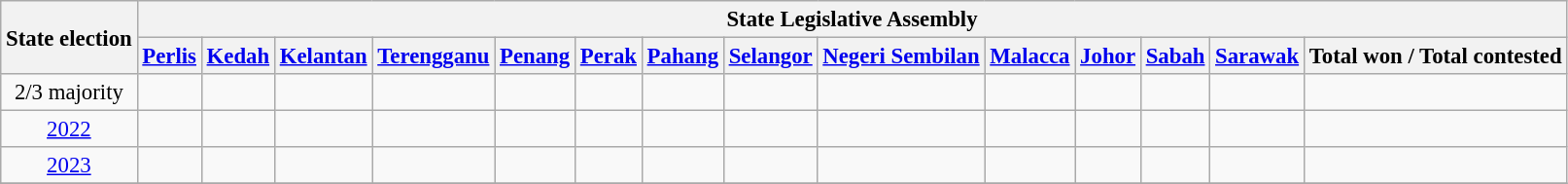<table class="wikitable sortable" style="text-align:center; font-size:95%">
<tr>
<th rowspan="2">State election</th>
<th colspan="14">State Legislative Assembly</th>
</tr>
<tr>
<th><a href='#'>Perlis</a></th>
<th><a href='#'>Kedah</a></th>
<th><a href='#'>Kelantan</a></th>
<th><a href='#'>Terengganu</a></th>
<th><a href='#'>Penang</a></th>
<th><a href='#'>Perak</a></th>
<th><a href='#'>Pahang</a></th>
<th><a href='#'>Selangor</a></th>
<th><a href='#'>Negeri Sembilan</a></th>
<th><a href='#'>Malacca</a></th>
<th><a href='#'>Johor</a></th>
<th><a href='#'>Sabah</a></th>
<th><a href='#'>Sarawak</a></th>
<th>Total won / Total contested</th>
</tr>
<tr>
<td>2/3 majority</td>
<td></td>
<td></td>
<td></td>
<td></td>
<td></td>
<td></td>
<td></td>
<td></td>
<td></td>
<td></td>
<td></td>
<td></td>
<td></td>
<td></td>
</tr>
<tr>
<td><a href='#'>2022</a></td>
<td></td>
<td></td>
<td></td>
<td></td>
<td></td>
<td></td>
<td></td>
<td></td>
<td></td>
<td></td>
<td></td>
<td></td>
<td></td>
<td></td>
</tr>
<tr>
<td><a href='#'>2023</a></td>
<td></td>
<td></td>
<td></td>
<td></td>
<td></td>
<td></td>
<td></td>
<td></td>
<td></td>
<td></td>
<td></td>
<td></td>
<td></td>
<td></td>
</tr>
<tr>
</tr>
</table>
